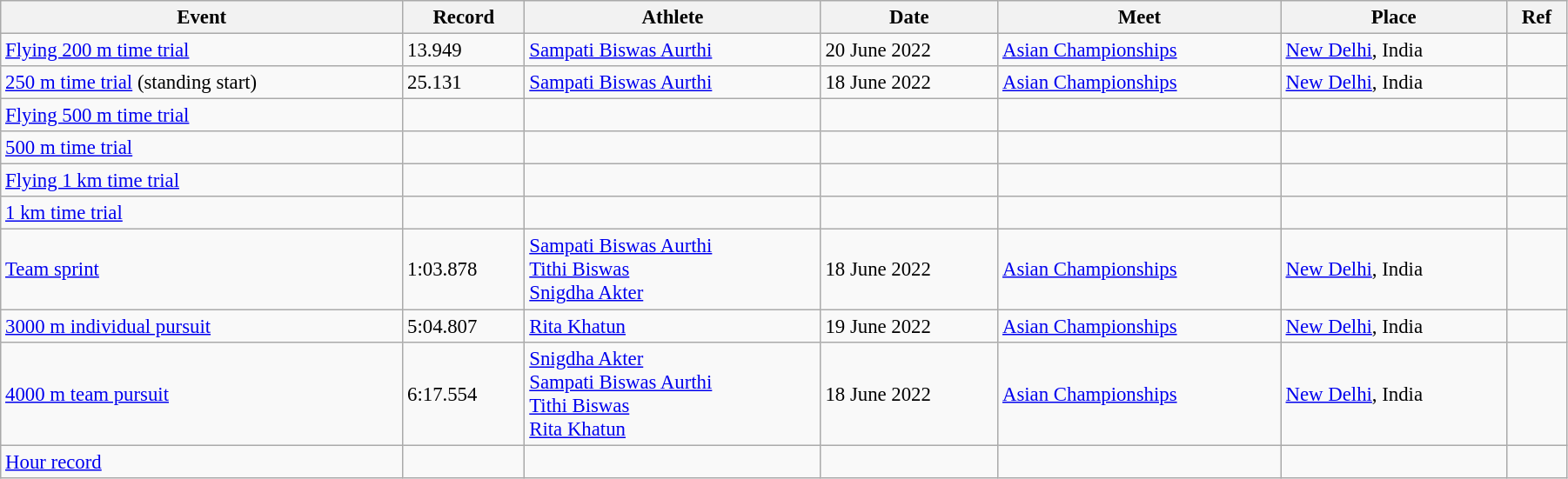<table class="wikitable" style="font-size:95%; width: 95%;">
<tr>
<th>Event</th>
<th>Record</th>
<th>Athlete</th>
<th>Date</th>
<th>Meet</th>
<th>Place</th>
<th>Ref</th>
</tr>
<tr>
<td><a href='#'>Flying 200 m time trial</a></td>
<td>13.949</td>
<td><a href='#'>Sampati Biswas Aurthi</a></td>
<td>20 June 2022</td>
<td><a href='#'>Asian Championships</a></td>
<td><a href='#'>New Delhi</a>, India</td>
<td></td>
</tr>
<tr>
<td><a href='#'>250 m time trial</a> (standing start)</td>
<td>25.131</td>
<td><a href='#'>Sampati Biswas Aurthi</a></td>
<td>18 June 2022</td>
<td><a href='#'>Asian Championships</a></td>
<td><a href='#'>New Delhi</a>, India</td>
<td></td>
</tr>
<tr>
<td><a href='#'>Flying 500 m time trial</a></td>
<td></td>
<td></td>
<td></td>
<td></td>
<td></td>
<td></td>
</tr>
<tr>
<td><a href='#'>500 m time trial</a></td>
<td></td>
<td></td>
<td></td>
<td></td>
<td></td>
<td></td>
</tr>
<tr>
<td><a href='#'>Flying 1 km time trial</a></td>
<td></td>
<td></td>
<td></td>
<td></td>
<td></td>
<td></td>
</tr>
<tr>
<td><a href='#'>1 km time trial</a></td>
<td></td>
<td></td>
<td></td>
<td></td>
<td></td>
<td></td>
</tr>
<tr>
<td><a href='#'>Team sprint</a></td>
<td>1:03.878</td>
<td><a href='#'>Sampati Biswas Aurthi</a><br><a href='#'>Tithi Biswas</a><br><a href='#'>Snigdha Akter</a></td>
<td>18 June 2022</td>
<td><a href='#'>Asian Championships</a></td>
<td><a href='#'>New Delhi</a>, India</td>
<td></td>
</tr>
<tr>
<td><a href='#'>3000 m individual pursuit</a></td>
<td>5:04.807</td>
<td><a href='#'>Rita Khatun</a></td>
<td>19 June 2022</td>
<td><a href='#'>Asian Championships</a></td>
<td><a href='#'>New Delhi</a>, India</td>
<td></td>
</tr>
<tr>
<td><a href='#'>4000 m team pursuit</a></td>
<td>6:17.554</td>
<td><a href='#'>Snigdha Akter</a><br><a href='#'>Sampati Biswas Aurthi</a><br><a href='#'>Tithi Biswas</a><br><a href='#'>Rita Khatun</a></td>
<td>18 June 2022</td>
<td><a href='#'>Asian Championships</a></td>
<td><a href='#'>New Delhi</a>, India</td>
<td></td>
</tr>
<tr>
<td><a href='#'>Hour record</a></td>
<td></td>
<td></td>
<td></td>
<td></td>
<td></td>
<td></td>
</tr>
</table>
